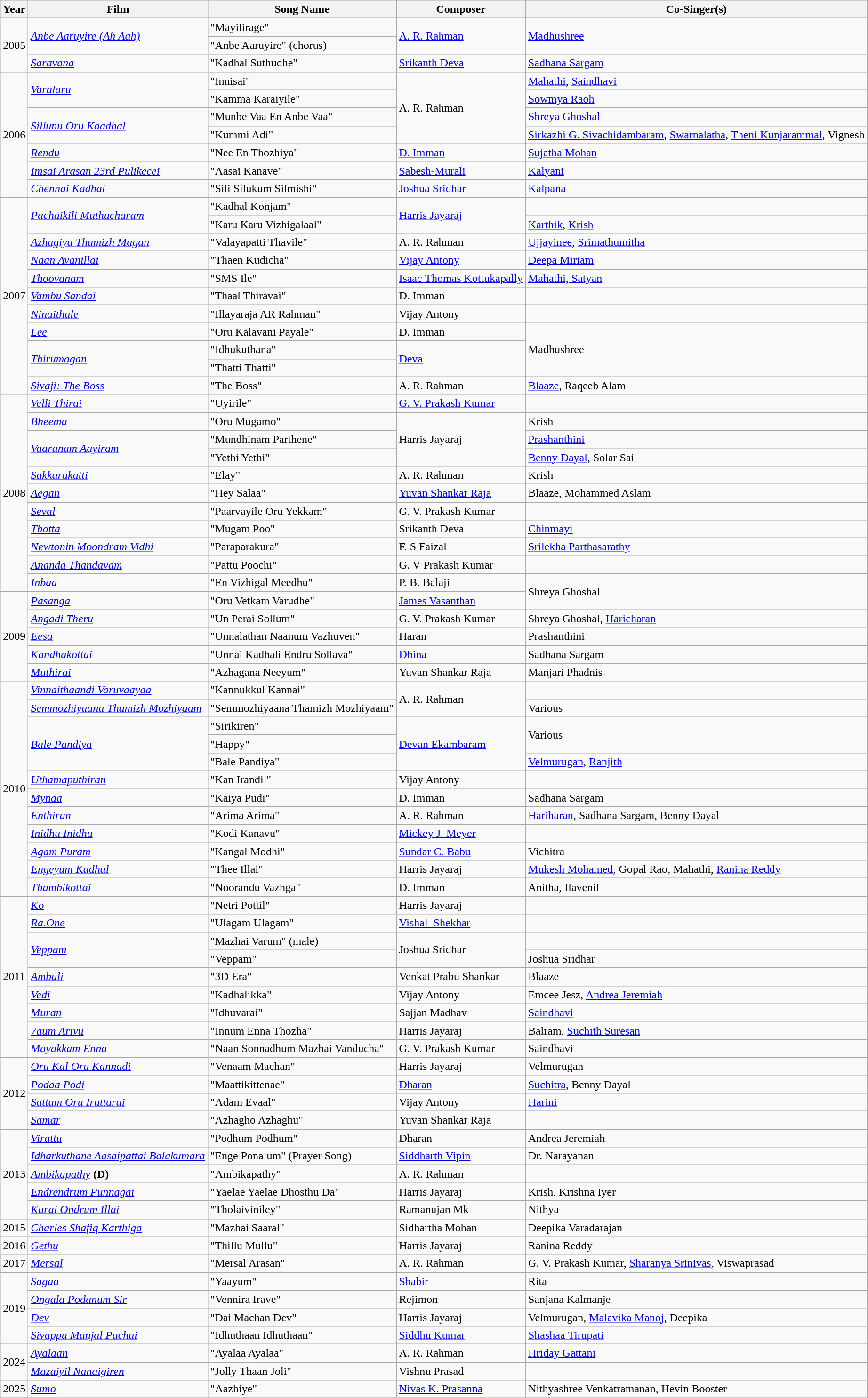<table class="wikitable sortable">
<tr>
<th>Year</th>
<th>Film</th>
<th>Song Name</th>
<th>Composer</th>
<th>Co-Singer(s)</th>
</tr>
<tr>
<td rowspan="3">2005</td>
<td rowspan="2"><em><a href='#'>Anbe Aaruyire (Ah Aah)</a></em></td>
<td>"Mayilirage"</td>
<td rowspan="2"><a href='#'>A. R. Rahman</a></td>
<td rowspan="2"><a href='#'>Madhushree</a></td>
</tr>
<tr>
<td>"Anbe Aaruyire" (chorus)</td>
</tr>
<tr>
<td><em><a href='#'>Saravana</a></em></td>
<td>"Kadhal Suthudhe"</td>
<td><a href='#'>Srikanth Deva</a></td>
<td><a href='#'>Sadhana Sargam</a></td>
</tr>
<tr>
<td rowspan="7">2006</td>
<td rowspan="2"><em><a href='#'>Varalaru</a></em></td>
<td>"Innisai"</td>
<td rowspan="4">A. R. Rahman</td>
<td><a href='#'>Mahathi</a>, <a href='#'>Saindhavi</a></td>
</tr>
<tr>
<td>"Kamma Karaiyile"</td>
<td><a href='#'>Sowmya Raoh</a></td>
</tr>
<tr>
<td rowspan="2"><em><a href='#'>Sillunu Oru Kaadhal</a></em></td>
<td>"Munbe Vaa En Anbe Vaa"</td>
<td><a href='#'>Shreya Ghoshal</a></td>
</tr>
<tr>
<td>"Kummi Adi"</td>
<td><a href='#'>Sirkazhi G. Sivachidambaram</a>, <a href='#'>Swarnalatha</a>, <a href='#'>Theni Kunjarammal</a>, Vignesh</td>
</tr>
<tr>
<td><em><a href='#'>Rendu</a></em></td>
<td>"Nee En Thozhiya"</td>
<td><a href='#'>D. Imman</a></td>
<td><a href='#'>Sujatha Mohan</a></td>
</tr>
<tr>
<td><em><a href='#'>Imsai Arasan 23rd Pulikecei</a></em></td>
<td>"Aasai Kanave"</td>
<td><a href='#'>Sabesh-Murali</a></td>
<td><a href='#'>Kalyani</a></td>
</tr>
<tr>
<td><em><a href='#'>Chennai Kadhal</a></em></td>
<td>"Sili Silukum Silmishi"</td>
<td><a href='#'>Joshua Sridhar</a></td>
<td><a href='#'>Kalpana</a></td>
</tr>
<tr>
<td rowspan="11">2007</td>
<td rowspan="2"><em><a href='#'>Pachaikili Muthucharam</a></em></td>
<td>"Kadhal Konjam"</td>
<td rowspan="2"><a href='#'>Harris Jayaraj</a></td>
<td></td>
</tr>
<tr>
<td>"Karu Karu Vizhigalaal"</td>
<td><a href='#'>Karthik</a>, <a href='#'>Krish</a></td>
</tr>
<tr>
<td><em><a href='#'>Azhagiya Thamizh Magan</a></em></td>
<td>"Valayapatti Thavile"</td>
<td>A. R. Rahman</td>
<td><a href='#'>Ujjayinee</a>, <a href='#'>Srimathumitha</a></td>
</tr>
<tr>
<td><em><a href='#'>Naan Avanillai</a></em></td>
<td>"Thaen Kudicha"</td>
<td><a href='#'>Vijay Antony</a></td>
<td><a href='#'>Deepa Miriam</a></td>
</tr>
<tr>
<td><em><a href='#'>Thoovanam</a></em></td>
<td>"SMS Ile"</td>
<td><a href='#'>Isaac Thomas Kottukapally</a></td>
<td><a href='#'>Mahathi, Satyan</a></td>
</tr>
<tr>
<td><em><a href='#'>Vambu Sandai</a></em></td>
<td>"Thaal Thiravai"</td>
<td>D. Imman</td>
<td></td>
</tr>
<tr>
<td><em><a href='#'>Ninaithale</a></em></td>
<td>"Illayaraja AR Rahman"</td>
<td>Vijay Antony</td>
<td></td>
</tr>
<tr>
<td><em><a href='#'>Lee</a></em></td>
<td>"Oru Kalavani Payale"</td>
<td>D. Imman</td>
<td rowspan="3">Madhushree</td>
</tr>
<tr>
<td rowspan="2"><em><a href='#'>Thirumagan</a></em></td>
<td>"Idhukuthana"</td>
<td rowspan="2"><a href='#'>Deva</a></td>
</tr>
<tr>
<td>"Thatti Thatti"</td>
</tr>
<tr>
<td><em><a href='#'>Sivaji: The Boss</a></em></td>
<td>"The Boss"</td>
<td>A. R. Rahman</td>
<td><a href='#'>Blaaze</a>, Raqeeb Alam</td>
</tr>
<tr>
<td rowspan="11">2008</td>
<td><em><a href='#'>Velli Thirai</a></em></td>
<td>"Uyirile"</td>
<td><a href='#'>G. V. Prakash Kumar</a></td>
<td></td>
</tr>
<tr>
<td><em><a href='#'>Bheema</a></em></td>
<td>"Oru Mugamo"</td>
<td rowspan="3">Harris Jayaraj</td>
<td>Krish</td>
</tr>
<tr>
<td rowspan="2"><em><a href='#'>Vaaranam Aayiram</a></em></td>
<td>"Mundhinam Parthene"</td>
<td><a href='#'>Prashanthini</a></td>
</tr>
<tr>
<td>"Yethi Yethi"</td>
<td><a href='#'>Benny Dayal</a>, Solar Sai</td>
</tr>
<tr>
<td><em><a href='#'>Sakkarakatti</a></em></td>
<td>"Elay"</td>
<td>A. R. Rahman</td>
<td>Krish</td>
</tr>
<tr>
<td><em><a href='#'>Aegan</a></em></td>
<td>"Hey Salaa"</td>
<td><a href='#'>Yuvan Shankar Raja</a></td>
<td>Blaaze, Mohammed Aslam</td>
</tr>
<tr>
<td><em><a href='#'>Seval</a></em></td>
<td>"Paarvayile Oru Yekkam"</td>
<td>G. V. Prakash Kumar</td>
<td></td>
</tr>
<tr>
<td><em><a href='#'>Thotta</a></em></td>
<td>"Mugam Poo"</td>
<td>Srikanth Deva</td>
<td><a href='#'>Chinmayi</a></td>
</tr>
<tr>
<td><em><a href='#'>Newtonin Moondram Vidhi</a></em></td>
<td>"Paraparakura"</td>
<td>F. S Faizal</td>
<td><a href='#'>Srilekha Parthasarathy</a></td>
</tr>
<tr>
<td><em><a href='#'>Ananda Thandavam</a></em></td>
<td>"Pattu Poochi"</td>
<td>G. V Prakash Kumar</td>
<td></td>
</tr>
<tr>
<td><em><a href='#'>Inbaa</a></em></td>
<td>"En Vizhigal Meedhu"</td>
<td>P. B. Balaji</td>
<td rowspan="2">Shreya Ghoshal</td>
</tr>
<tr>
<td rowspan="5">2009</td>
<td><em><a href='#'>Pasanga</a></em></td>
<td>"Oru Vetkam Varudhe"</td>
<td><a href='#'>James Vasanthan</a></td>
</tr>
<tr>
<td><em><a href='#'>Angadi Theru</a></em></td>
<td>"Un Perai Sollum"</td>
<td>G. V. Prakash Kumar</td>
<td>Shreya Ghoshal, <a href='#'>Haricharan</a></td>
</tr>
<tr>
<td><em><a href='#'>Eesa</a></em></td>
<td>"Unnalathan Naanum Vazhuven"</td>
<td>Haran</td>
<td>Prashanthini</td>
</tr>
<tr>
<td><em><a href='#'>Kandhakottai</a></em></td>
<td>"Unnai Kadhali Endru Sollava"</td>
<td><a href='#'>Dhina</a></td>
<td>Sadhana Sargam</td>
</tr>
<tr>
<td><em><a href='#'>Muthirai</a></em></td>
<td>"Azhagana Neeyum"</td>
<td>Yuvan Shankar Raja</td>
<td>Manjari Phadnis</td>
</tr>
<tr>
<td rowspan="12">2010</td>
<td><em><a href='#'>Vinnaithaandi Varuvaayaa</a></em></td>
<td>"Kannukkul Kannai"</td>
<td rowspan="2">A. R. Rahman</td>
<td></td>
</tr>
<tr>
<td><em><a href='#'>Semmozhiyaana Thamizh Mozhiyaam</a></em></td>
<td>"Semmozhiyaana Thamizh Mozhiyaam"</td>
<td>Various</td>
</tr>
<tr>
<td rowspan="3"><em><a href='#'>Bale Pandiya</a></em></td>
<td>"Sirikiren"</td>
<td rowspan="3"><a href='#'>Devan Ekambaram</a></td>
<td rowspan="2">Various</td>
</tr>
<tr>
<td>"Happy"</td>
</tr>
<tr>
<td>"Bale Pandiya"</td>
<td><a href='#'>Velmurugan</a>, <a href='#'>Ranjith</a></td>
</tr>
<tr>
<td><em><a href='#'>Uthamaputhiran</a></em></td>
<td>"Kan Irandil"</td>
<td>Vijay Antony</td>
<td></td>
</tr>
<tr>
<td><em><a href='#'>Mynaa</a></em></td>
<td>"Kaiya Pudi"</td>
<td>D. Imman</td>
<td>Sadhana Sargam</td>
</tr>
<tr>
<td><em><a href='#'>Enthiran</a></em></td>
<td>"Arima Arima"</td>
<td>A. R. Rahman</td>
<td><a href='#'>Hariharan</a>, Sadhana Sargam, Benny Dayal</td>
</tr>
<tr>
<td><em><a href='#'>Inidhu Inidhu</a></em></td>
<td>"Kodi Kanavu"</td>
<td><a href='#'>Mickey J. Meyer</a></td>
<td></td>
</tr>
<tr>
<td><em><a href='#'>Agam Puram</a></em></td>
<td>"Kangal Modhi"</td>
<td><a href='#'>Sundar C. Babu</a></td>
<td>Vichitra</td>
</tr>
<tr>
<td><em><a href='#'>Engeyum Kadhal</a></em></td>
<td>"Thee Illai"</td>
<td>Harris Jayaraj</td>
<td><a href='#'>Mukesh Mohamed</a>, Gopal Rao, Mahathi, <a href='#'>Ranina Reddy</a></td>
</tr>
<tr>
<td><em><a href='#'>Thambikottai</a></em></td>
<td>"Noorandu Vazhga"</td>
<td>D. Imman</td>
<td>Anitha, Ilavenil</td>
</tr>
<tr>
<td rowspan="9">2011</td>
<td><em><a href='#'>Ko</a></em></td>
<td>"Netri Pottil"</td>
<td>Harris Jayaraj</td>
<td></td>
</tr>
<tr>
<td><em><a href='#'>Ra.One</a></em></td>
<td>"Ulagam Ulagam"</td>
<td><a href='#'>Vishal–Shekhar</a></td>
<td></td>
</tr>
<tr>
<td rowspan="2"><em><a href='#'>Veppam</a></em></td>
<td>"Mazhai Varum" (male)</td>
<td rowspan="2">Joshua Sridhar</td>
<td></td>
</tr>
<tr>
<td>"Veppam"</td>
<td>Joshua Sridhar</td>
</tr>
<tr>
<td><em><a href='#'>Ambuli</a></em></td>
<td>"3D Era"</td>
<td>Venkat Prabu Shankar</td>
<td>Blaaze</td>
</tr>
<tr>
<td><em><a href='#'>Vedi</a></em></td>
<td>"Kadhalikka"</td>
<td>Vijay Antony</td>
<td>Emcee Jesz, <a href='#'>Andrea Jeremiah</a></td>
</tr>
<tr>
<td><em><a href='#'>Muran</a></em></td>
<td>"Idhuvarai"</td>
<td>Sajjan Madhav</td>
<td><a href='#'>Saindhavi</a></td>
</tr>
<tr>
<td><em><a href='#'>7aum Arivu</a></em></td>
<td>"Innum Enna Thozha"</td>
<td>Harris Jayaraj</td>
<td>Balram, <a href='#'>Suchith Suresan</a></td>
</tr>
<tr>
<td><em><a href='#'>Mayakkam Enna</a></em></td>
<td>"Naan Sonnadhum Mazhai Vanducha"</td>
<td>G. V. Prakash Kumar</td>
<td>Saindhavi</td>
</tr>
<tr>
<td rowspan="4">2012</td>
<td><em><a href='#'>Oru Kal Oru Kannadi</a></em></td>
<td>"Venaam Machan"</td>
<td>Harris Jayaraj</td>
<td>Velmurugan</td>
</tr>
<tr>
<td><em><a href='#'>Podaa Podi</a></em></td>
<td>"Maattikittenae"</td>
<td><a href='#'>Dharan</a></td>
<td><a href='#'>Suchitra</a>, Benny Dayal</td>
</tr>
<tr>
<td><em><a href='#'>Sattam Oru Iruttarai</a></em></td>
<td>"Adam Evaal"</td>
<td>Vijay Antony</td>
<td><a href='#'>Harini</a></td>
</tr>
<tr>
<td><em><a href='#'>Samar</a></em></td>
<td>"Azhagho Azhaghu"</td>
<td>Yuvan Shankar Raja</td>
<td></td>
</tr>
<tr>
<td rowspan="5">2013</td>
<td><em><a href='#'>Virattu</a></em></td>
<td>"Podhum Podhum"</td>
<td>Dharan</td>
<td>Andrea Jeremiah</td>
</tr>
<tr>
<td><em><a href='#'>Idharkuthane Aasaipattai Balakumara</a></em></td>
<td>"Enge Ponalum" (Prayer Song)</td>
<td><a href='#'>Siddharth Vipin</a></td>
<td>Dr. Narayanan</td>
</tr>
<tr>
<td><em><a href='#'>Ambikapathy</a></em> <strong>(D)</strong></td>
<td>"Ambikapathy"</td>
<td>A. R. Rahman</td>
<td></td>
</tr>
<tr>
<td><em><a href='#'>Endrendrum Punnagai</a></em></td>
<td>"Yaelae Yaelae Dhosthu Da"</td>
<td>Harris Jayaraj</td>
<td>Krish, Krishna Iyer</td>
</tr>
<tr>
<td><em><a href='#'>Kurai Ondrum Illai</a></em></td>
<td>"Tholaiviniley"</td>
<td>Ramanujan Mk</td>
<td>Nithya</td>
</tr>
<tr>
<td>2015</td>
<td><em><a href='#'>Charles Shafiq Karthiga</a></em></td>
<td>"Mazhai Saaral"</td>
<td>Sidhartha Mohan</td>
<td>Deepika Varadarajan</td>
</tr>
<tr>
<td>2016</td>
<td><em><a href='#'>Gethu</a></em></td>
<td>"Thillu Mullu"</td>
<td>Harris Jayaraj</td>
<td>Ranina Reddy</td>
</tr>
<tr>
<td rowspan="1">2017</td>
<td><em><a href='#'>Mersal</a></em></td>
<td>"Mersal Arasan"</td>
<td>A. R. Rahman</td>
<td>G. V. Prakash Kumar, <a href='#'>Sharanya Srinivas</a>, Viswaprasad</td>
</tr>
<tr>
<td rowspan="4">2019</td>
<td><em><a href='#'>Sagaa</a></em></td>
<td>"Yaayum"</td>
<td><a href='#'>Shabir</a></td>
<td>Rita</td>
</tr>
<tr>
<td><em><a href='#'>Ongala Podanum Sir</a></em></td>
<td>"Vennira Irave"</td>
<td>Rejimon</td>
<td>Sanjana Kalmanje</td>
</tr>
<tr>
<td><em><a href='#'>Dev</a></em></td>
<td>"Dai Machan Dev"</td>
<td>Harris Jayaraj</td>
<td>Velmurugan, <a href='#'>Malavika Manoj</a>, Deepika</td>
</tr>
<tr>
<td><em><a href='#'>Sivappu Manjal Pachai</a></em></td>
<td>"Idhuthaan Idhuthaan"</td>
<td><a href='#'>Siddhu Kumar</a></td>
<td><a href='#'>Shashaa Tirupati</a></td>
</tr>
<tr>
<td rowspan="2">2024</td>
<td><em><a href='#'>Ayalaan</a></em></td>
<td>"Ayalaa Ayalaa"</td>
<td>A. R. Rahman</td>
<td><a href='#'>Hriday Gattani</a></td>
</tr>
<tr>
<td><em><a href='#'>Mazaiyil Nanaigiren</a></em></td>
<td>"Jolly Thaan Joli"</td>
<td>Vishnu Prasad</td>
<td></td>
</tr>
<tr>
<td>2025</td>
<td><em><a href='#'>Sumo</a></em></td>
<td>"Aazhiye"</td>
<td><a href='#'>Nivas K. Prasanna</a></td>
<td>Nithyashree Venkatramanan, Hevin Booster</td>
</tr>
</table>
